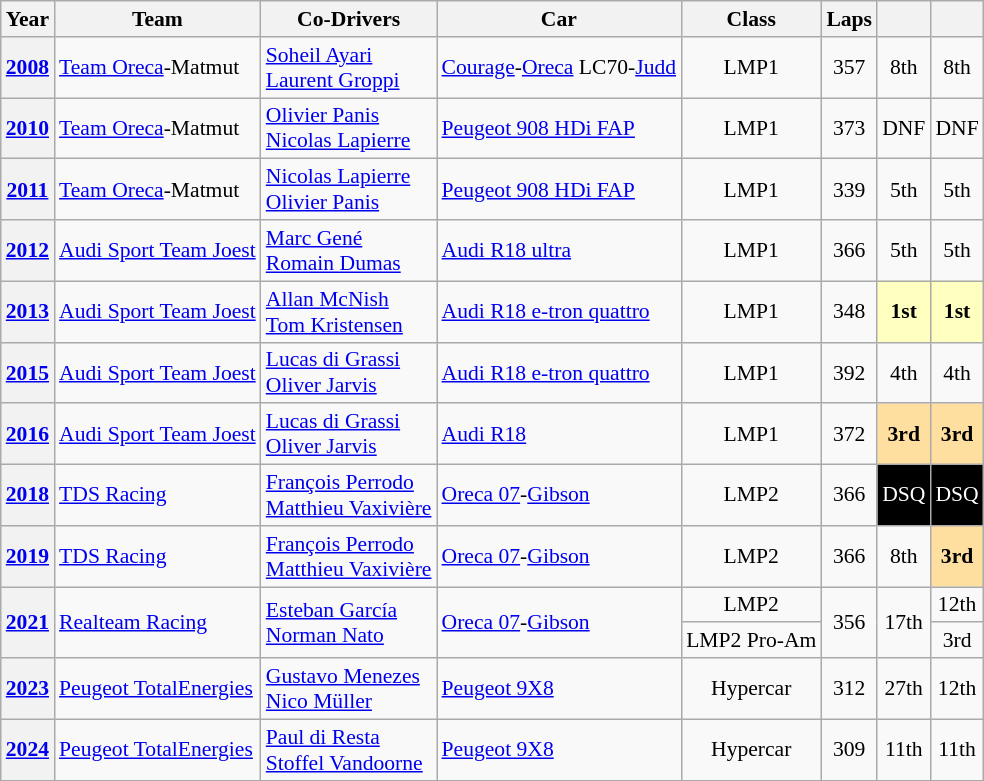<table class="wikitable" style="text-align:center; font-size:90%">
<tr>
<th>Year</th>
<th>Team</th>
<th>Co-Drivers</th>
<th>Car</th>
<th>Class</th>
<th>Laps</th>
<th></th>
<th></th>
</tr>
<tr>
<th><a href='#'>2008</a></th>
<td align="left"> <a href='#'>Team Oreca</a>-Matmut</td>
<td align="left"> <a href='#'>Soheil Ayari</a><br> <a href='#'>Laurent Groppi</a></td>
<td align="left" nowrap><a href='#'>Courage</a>-<a href='#'>Oreca</a> LC70-<a href='#'>Judd</a></td>
<td>LMP1</td>
<td>357</td>
<td>8th</td>
<td>8th</td>
</tr>
<tr>
<th><a href='#'>2010</a></th>
<td align="left"> <a href='#'>Team Oreca</a>-Matmut</td>
<td align="left"> <a href='#'>Olivier Panis</a><br> <a href='#'>Nicolas Lapierre</a></td>
<td align="left"><a href='#'>Peugeot 908 HDi FAP</a></td>
<td>LMP1</td>
<td>373</td>
<td>DNF</td>
<td>DNF</td>
</tr>
<tr>
<th><a href='#'>2011</a></th>
<td align="left"> <a href='#'>Team Oreca</a>-Matmut</td>
<td align="left"> <a href='#'>Nicolas Lapierre</a><br> <a href='#'>Olivier Panis</a></td>
<td align="left"><a href='#'>Peugeot 908 HDi FAP</a></td>
<td>LMP1</td>
<td>339</td>
<td>5th</td>
<td>5th</td>
</tr>
<tr>
<th><a href='#'>2012</a></th>
<td align="left"> <a href='#'>Audi Sport Team Joest</a></td>
<td align="left"> <a href='#'>Marc Gené</a><br> <a href='#'>Romain Dumas</a></td>
<td align="left"><a href='#'>Audi R18 ultra</a></td>
<td>LMP1</td>
<td>366</td>
<td>5th</td>
<td>5th</td>
</tr>
<tr>
<th><a href='#'>2013</a></th>
<td align="left"> <a href='#'>Audi Sport Team Joest</a></td>
<td align="left"> <a href='#'>Allan McNish</a><br> <a href='#'>Tom Kristensen</a></td>
<td align="left"><a href='#'>Audi R18 e-tron quattro</a></td>
<td>LMP1</td>
<td>348</td>
<td style="background:#FFFFBF;"><strong>1st</strong></td>
<td style="background:#FFFFBF;"><strong>1st</strong></td>
</tr>
<tr>
<th><a href='#'>2015</a></th>
<td align="left"> <a href='#'>Audi Sport Team Joest</a></td>
<td align="left"> <a href='#'>Lucas di Grassi</a><br> <a href='#'>Oliver Jarvis</a></td>
<td align="left"><a href='#'>Audi R18 e-tron quattro</a></td>
<td>LMP1</td>
<td>392</td>
<td>4th</td>
<td>4th</td>
</tr>
<tr>
<th><a href='#'>2016</a></th>
<td align="left"> <a href='#'>Audi Sport Team Joest</a></td>
<td align="left"> <a href='#'>Lucas di Grassi</a><br> <a href='#'>Oliver Jarvis</a></td>
<td align="left"><a href='#'>Audi R18</a></td>
<td>LMP1</td>
<td>372</td>
<td style="background:#FFDF9F;"><strong>3rd</strong></td>
<td style="background:#FFDF9F;"><strong>3rd</strong></td>
</tr>
<tr>
<th><a href='#'>2018</a></th>
<td align="left"> <a href='#'>TDS Racing</a></td>
<td align="left"> <a href='#'>François Perrodo</a><br> <a href='#'>Matthieu Vaxivière</a></td>
<td align="left"><a href='#'>Oreca 07</a>-<a href='#'>Gibson</a></td>
<td>LMP2</td>
<td>366</td>
<td style="background:#000000; color:white">DSQ</td>
<td style="background:#000000; color:white">DSQ</td>
</tr>
<tr>
<th><a href='#'>2019</a></th>
<td align="left"> <a href='#'>TDS Racing</a></td>
<td align="left"> <a href='#'>François Perrodo</a><br> <a href='#'>Matthieu Vaxivière</a></td>
<td align="left"><a href='#'>Oreca 07</a>-<a href='#'>Gibson</a></td>
<td>LMP2</td>
<td>366</td>
<td>8th</td>
<td style="background:#FFDF9F;"><strong>3rd</strong></td>
</tr>
<tr>
<th rowspan=2><a href='#'>2021</a></th>
<td rowspan=2 align="left"> <a href='#'>Realteam Racing</a></td>
<td rowspan=2 align="left"> <a href='#'>Esteban García</a><br> <a href='#'>Norman Nato</a></td>
<td rowspan=2 align="left"><a href='#'>Oreca 07</a>-<a href='#'>Gibson</a></td>
<td>LMP2</td>
<td rowspan=2>356</td>
<td rowspan=2>17th</td>
<td>12th</td>
</tr>
<tr>
<td>LMP2 Pro-Am</td>
<td>3rd</td>
</tr>
<tr>
<th><a href='#'>2023</a></th>
<td align="left"> <a href='#'>Peugeot TotalEnergies</a></td>
<td align="left" nowrap> <a href='#'>Gustavo Menezes</a><br> <a href='#'>Nico Müller</a></td>
<td align="left"><a href='#'>Peugeot 9X8</a></td>
<td>Hypercar</td>
<td>312</td>
<td>27th</td>
<td>12th</td>
</tr>
<tr>
<th><a href='#'>2024</a></th>
<td align="left"nowrap nowrap> <a href='#'>Peugeot TotalEnergies</a></td>
<td align="left"nowrap nowrap> <a href='#'>Paul di Resta</a><br> <a href='#'>Stoffel Vandoorne</a></td>
<td align="left"nowrap><a href='#'>Peugeot 9X8</a></td>
<td>Hypercar</td>
<td>309</td>
<td>11th</td>
<td>11th</td>
</tr>
</table>
